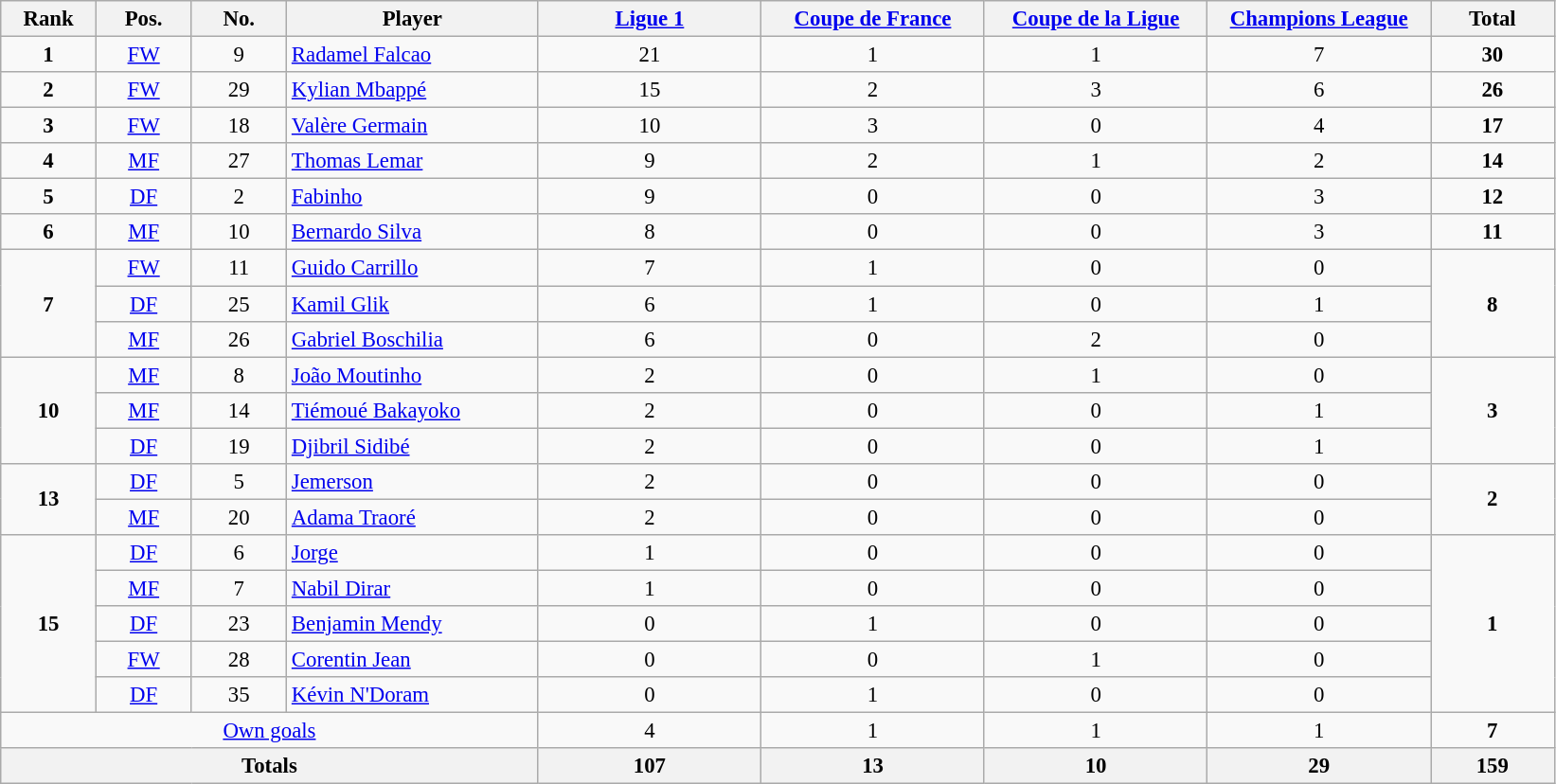<table class="wikitable" style="font-size: 95%; text-align: center;">
<tr>
<th width=60>Rank</th>
<th width=60>Pos.</th>
<th width=60>No.</th>
<th width=170>Player</th>
<th width=150><a href='#'>Ligue 1</a></th>
<th width=150><a href='#'>Coupe de France</a></th>
<th width=150><a href='#'>Coupe de la Ligue</a></th>
<th width=150><a href='#'>Champions League</a></th>
<th width=80>Total</th>
</tr>
<tr>
<td><strong>1</strong></td>
<td><a href='#'>FW</a></td>
<td>9</td>
<td align=left> <a href='#'>Radamel Falcao</a></td>
<td>21</td>
<td>1</td>
<td>1</td>
<td>7</td>
<td><strong>30</strong></td>
</tr>
<tr>
<td><strong>2</strong></td>
<td><a href='#'>FW</a></td>
<td>29</td>
<td align=left> <a href='#'>Kylian Mbappé</a></td>
<td>15</td>
<td>2</td>
<td>3</td>
<td>6</td>
<td><strong>26</strong></td>
</tr>
<tr>
<td><strong>3</strong></td>
<td><a href='#'>FW</a></td>
<td>18</td>
<td align=left> <a href='#'>Valère Germain</a></td>
<td>10</td>
<td>3</td>
<td>0</td>
<td>4</td>
<td><strong>17</strong></td>
</tr>
<tr>
<td><strong>4</strong></td>
<td><a href='#'>MF</a></td>
<td>27</td>
<td align=left> <a href='#'>Thomas Lemar</a></td>
<td>9</td>
<td>2</td>
<td>1</td>
<td>2</td>
<td><strong>14</strong></td>
</tr>
<tr>
<td><strong>5</strong></td>
<td><a href='#'>DF</a></td>
<td>2</td>
<td align=left> <a href='#'>Fabinho</a></td>
<td>9</td>
<td>0</td>
<td>0</td>
<td>3</td>
<td><strong>12</strong></td>
</tr>
<tr>
<td><strong>6</strong></td>
<td><a href='#'>MF</a></td>
<td>10</td>
<td align=left> <a href='#'>Bernardo Silva</a></td>
<td>8</td>
<td>0</td>
<td>0</td>
<td>3</td>
<td><strong>11</strong></td>
</tr>
<tr>
<td rowspan="3"><strong>7</strong></td>
<td><a href='#'>FW</a></td>
<td>11</td>
<td align=left> <a href='#'>Guido Carrillo</a></td>
<td>7</td>
<td>1</td>
<td>0</td>
<td>0</td>
<td rowspan="3"3><strong>8</strong></td>
</tr>
<tr>
<td><a href='#'>DF</a></td>
<td>25</td>
<td align=left> <a href='#'>Kamil Glik</a></td>
<td>6</td>
<td>1</td>
<td>0</td>
<td>1</td>
</tr>
<tr>
<td><a href='#'>MF</a></td>
<td>26</td>
<td align=left> <a href='#'>Gabriel Boschilia</a></td>
<td>6</td>
<td>0</td>
<td>2</td>
<td>0</td>
</tr>
<tr>
<td rowspan="3"><strong>10</strong></td>
<td><a href='#'>MF</a></td>
<td>8</td>
<td align=left> <a href='#'>João Moutinho</a></td>
<td>2</td>
<td>0</td>
<td>1</td>
<td>0</td>
<td rowspan="3"><strong>3</strong></td>
</tr>
<tr>
<td><a href='#'>MF</a></td>
<td>14</td>
<td align=left> <a href='#'>Tiémoué Bakayoko</a></td>
<td>2</td>
<td>0</td>
<td>0</td>
<td>1</td>
</tr>
<tr>
<td><a href='#'>DF</a></td>
<td>19</td>
<td align=left> <a href='#'>Djibril Sidibé</a></td>
<td>2</td>
<td>0</td>
<td>0</td>
<td>1</td>
</tr>
<tr>
<td rowspan="2"><strong>13</strong></td>
<td><a href='#'>DF</a></td>
<td>5</td>
<td align=left> <a href='#'>Jemerson</a></td>
<td>2</td>
<td>0</td>
<td>0</td>
<td>0</td>
<td rowspan="2"><strong>2</strong></td>
</tr>
<tr>
<td><a href='#'>MF</a></td>
<td>20</td>
<td align=left> <a href='#'>Adama Traoré</a></td>
<td>2</td>
<td>0</td>
<td>0</td>
<td>0</td>
</tr>
<tr>
<td rowspan="5"><strong>15</strong></td>
<td><a href='#'>DF</a></td>
<td>6</td>
<td align=left> <a href='#'>Jorge</a></td>
<td>1</td>
<td>0</td>
<td>0</td>
<td>0</td>
<td rowspan="5"><strong>1</strong></td>
</tr>
<tr>
<td><a href='#'>MF</a></td>
<td>7</td>
<td align=left> <a href='#'>Nabil Dirar</a></td>
<td>1</td>
<td>0</td>
<td>0</td>
<td>0</td>
</tr>
<tr>
<td><a href='#'>DF</a></td>
<td>23</td>
<td align=left> <a href='#'>Benjamin Mendy</a></td>
<td>0</td>
<td>1</td>
<td>0</td>
<td>0</td>
</tr>
<tr>
<td><a href='#'>FW</a></td>
<td>28</td>
<td align=left> <a href='#'>Corentin Jean</a></td>
<td>0</td>
<td>0</td>
<td>1</td>
<td>0</td>
</tr>
<tr>
<td><a href='#'>DF</a></td>
<td>35</td>
<td align=left> <a href='#'>Kévin N'Doram</a></td>
<td>0</td>
<td>1</td>
<td>0</td>
<td>0</td>
</tr>
<tr>
<td colspan="4"><a href='#'>Own goals</a></td>
<td>4</td>
<td>1</td>
<td>1</td>
<td>1</td>
<td><strong>7</strong></td>
</tr>
<tr>
<th colspan="4">Totals</th>
<th>107</th>
<th>13</th>
<th>10</th>
<th>29</th>
<th>159</th>
</tr>
</table>
